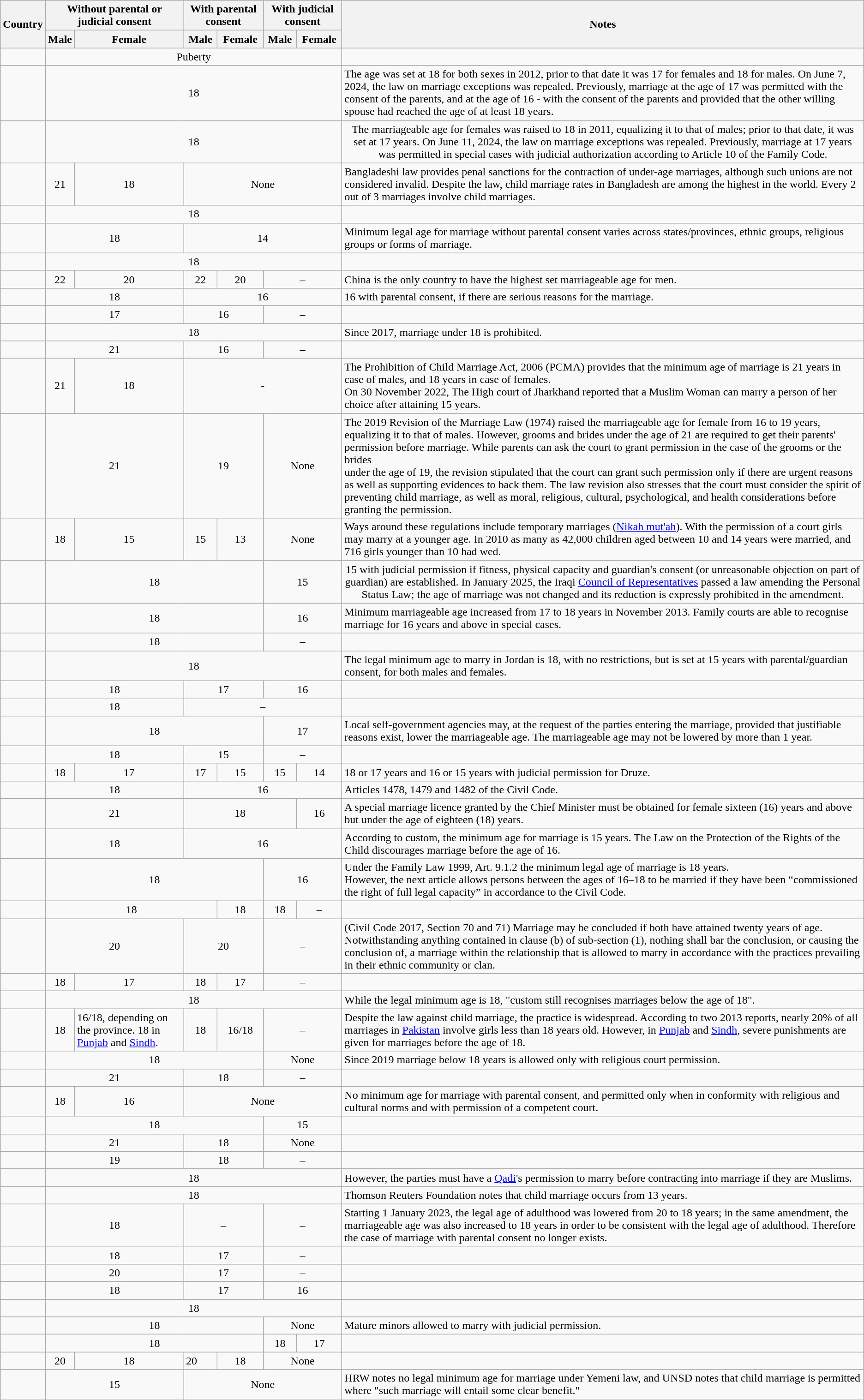<table class="wikitable sortable">
<tr>
<th rowspan=2>Country</th>
<th colspan=2>Without parental or judicial consent</th>
<th colspan=2>With parental consent</th>
<th colspan=2>With judicial consent</th>
<th rowspan =2>Notes</th>
</tr>
<tr>
<th>Male</th>
<th>Female</th>
<th>Male</th>
<th>Female</th>
<th>Male</th>
<th>Female</th>
</tr>
<tr>
<td></td>
<td colspan=6 style="text-align:center;">Puberty</td>
<td></td>
</tr>
<tr>
<td></td>
<td colspan="6" style="text-align:center;">18</td>
<td>The age was set at 18 for both sexes in 2012, prior to that date it was 17 for females and 18 for males. On June 7, 2024, the law on marriage exceptions was repealed. Previously, marriage at the age of 17 was permitted with the consent of the parents, and at the age of 16 - with the consent of the parents and provided that the other willing spouse had reached the age of at least 18 years.</td>
</tr>
<tr>
<td></td>
<td colspan=6 style="text-align:center;">18</td>
<td colspan=2 style="text-align:center;">The marriageable age for females was raised to 18 in 2011, equalizing it to that of males; prior to that date, it was set at 17 years. On June 11, 2024, the law on marriage exceptions was repealed. Previously, marriage at 17 years was permitted in special cases with judicial authorization according to Article 10 of the Family Code.</td>
</tr>
<tr>
<td></td>
<td align=center>21</td>
<td align= center>18</td>
<td colspan=4 style="text-align:center;">None</td>
<td>Bangladeshi law provides penal sanctions for the contraction of under-age marriages, although such unions are not considered invalid. Despite the law, child marriage rates in Bangladesh are among the highest in the world. Every 2 out of 3 marriages involve child marriages.</td>
</tr>
<tr>
<td></td>
<td colspan=6 style="text-align:center;">18</td>
<td></td>
</tr>
<tr>
<td></td>
<td colspan=2 style="text-align:center;">18</td>
<td colspan=4 style="text-align:center;">14</td>
<td>Minimum legal age for marriage without parental consent varies across states/provinces, ethnic groups, religious groups or forms of marriage.</td>
</tr>
<tr>
<td></td>
<td colspan=6 style="text-align:center;">18</td>
<td></td>
</tr>
<tr>
<td></td>
<td align=center>22</td>
<td align=center>20</td>
<td align=center>22</td>
<td align=center>20</td>
<td colspan=2 style="text-align:center;">–</td>
<td>China is the only country to have the highest set marriageable age for men.</td>
</tr>
<tr>
<td></td>
<td colspan=2 style="text-align:center;">18</td>
<td colspan=4 style="text-align:center;">16</td>
<td>16 with parental consent, if there are serious reasons for the marriage.</td>
</tr>
<tr>
<td></td>
<td colspan=2 style="text-align:center;">17</td>
<td colspan=2 style="text-align:center;">16</td>
<td colspan=2 style="text-align:center;">–</td>
<td></td>
</tr>
<tr>
<td></td>
<td colspan=6 style="text-align:center;">18</td>
<td>Since 2017, marriage under 18 is prohibited.</td>
</tr>
<tr>
<td></td>
<td colspan=2 style="text-align:center;">21</td>
<td colspan=2 style="text-align:center;">16</td>
<td colspan=2 style="text-align:center;">–</td>
<td></td>
</tr>
<tr>
<td></td>
<td align="center">21</td>
<td align="center">18</td>
<td colspan="4" align="center">-</td>
<td>The Prohibition of Child Marriage Act, 2006 (PCMA) provides that the minimum age of marriage is 21 years in case of males, and 18 years in case of females.<br>On 30 November 2022, The High court of Jharkhand reported that a Muslim Woman can marry a person of her choice after attaining 15 years.</td>
</tr>
<tr>
<td></td>
<td colspan=2 align=center>21</td>
<td colspan=2 align=center>19</td>
<td colspan=2 style="text-align:center;">None</td>
<td>The 2019 Revision of the Marriage Law (1974) raised the marriageable age for female from 16 to 19 years, equalizing it to that of males. However, grooms and brides under the age of 21 are required to get their parents' permission before marriage. While parents can ask the court to grant permission in the case of the grooms or the brides<br>under the age of 19, the revision stipulated that the court can grant such permission only if there are urgent reasons as well as supporting evidences to back them. The law revision also stresses that the court must consider the spirit of preventing child marriage, as well as moral, religious, cultural, psychological, and health considerations before granting the permission.</td>
</tr>
<tr>
<td></td>
<td align=center>18</td>
<td align=center>15</td>
<td style="text-align:center;">15</td>
<td style="text-align:center;">13</td>
<td colspan=2 style="text-align:center;">None</td>
<td> Ways around these regulations include temporary marriages (<a href='#'>Nikah mut'ah</a>). With the permission of a court girls may marry at a younger age. In 2010 as many as 42,000 children aged between 10 and 14 years were married, and 716 girls younger than 10 had wed.</td>
</tr>
<tr>
<td></td>
<td colspan=4 style="text-align:center;">18</td>
<td colspan=2 style="text-align:center;">15</td>
<td style="text-align:center;">15 with judicial permission if fitness, physical capacity and guardian's consent (or unreasonable objection on part of guardian) are established. In January 2025, the Iraqi <a href='#'>Council of Representatives</a> passed a law amending the Personal Status Law; the age of marriage was not changed and its reduction is expressly prohibited in the amendment.</td>
</tr>
<tr>
<td></td>
<td colspan=4 style="text-align:center;">18</td>
<td colspan=2 style="text-align:center;">16</td>
<td>Minimum marriageable age increased from 17 to 18 years in November 2013. Family courts are able to recognise marriage for 16 years and above in special cases.</td>
</tr>
<tr>
<td></td>
<td colspan=4 style="text-align:center;">18</td>
<td colspan=2 style="text-align:center;">–</td>
<td></td>
</tr>
<tr>
<td></td>
<td colspan=6 style="text-align:center;">18</td>
<td>The legal minimum age to marry in Jordan is 18, with no restrictions, but is set at 15 years with parental/guardian consent, for both males and females.</td>
</tr>
<tr>
<td></td>
<td colspan=2 style="text-align:center;">18</td>
<td colspan=2 style="text-align:center;">17</td>
<td colspan=2 style="text-align:center;">16</td>
<td></td>
</tr>
<tr>
<td></td>
<td colspan="2" style="text-align:center;">18</td>
<td colspan=4 style="text-align:center;">–</td>
<td></td>
</tr>
<tr>
<td></td>
<td colspan=4 style="text-align:center;">18</td>
<td colspan=2 style="text-align:center;">17</td>
<td>Local self-government agencies may, at the request of the parties entering the marriage, provided that justifiable reasons exist, lower the marriageable age. The marriageable age may not be lowered by more than 1 year.</td>
</tr>
<tr>
<td></td>
<td colspan=2 style="text-align:center;">18</td>
<td colspan=2 style="text-align:center;">15</td>
<td colspan=2 style="text-align:center;">–</td>
<td></td>
</tr>
<tr>
<td></td>
<td align=center>18</td>
<td align=center>17</td>
<td style="text-align:center;">17</td>
<td style="text-align:center;">15</td>
<td style="text-align:center;">15</td>
<td style="text-align:center;">14</td>
<td> 18 or 17 years and 16 or 15 years with judicial permission for Druze.</td>
</tr>
<tr>
<td></td>
<td colspan=2 style="text-align:center;">18</td>
<td colspan=4 style="text-align:center;">16</td>
<td>Articles 1478, 1479 and 1482 of the Civil Code.</td>
</tr>
<tr>
<td></td>
<td colspan=2 style="text-align:center;">21</td>
<td colspan=3 style="text-align:center;">18</td>
<td style="text-align:center;">16</td>
<td>A special marriage licence granted by the Chief Minister must be obtained for female sixteen (16) years and above but under the age of eighteen (18) years.</td>
</tr>
<tr>
<td></td>
<td colspan=2 style="text-align:center;">18</td>
<td colspan=4 style="text-align:center;">16</td>
<td>According to custom, the minimum age for marriage is 15 years. The Law on the Protection of the Rights of the Child discourages marriage before the age of 16.</td>
</tr>
<tr>
<td></td>
<td colspan=4 style="text-align:center;">18</td>
<td colspan=2 style="text-align:center;">16</td>
<td>Under the Family Law 1999, Art. 9.1.2 the minimum legal age of marriage is 18 years.<br>However, the next article allows persons between the ages of 16–18 to be married if they have been “commissioned the right of full legal capacity” in accordance to the Civil Code.</td>
</tr>
<tr>
<td></td>
<td colspan=3 style="text-align:center;">18</td>
<td style="text-align:center;">18</td>
<td style="text-align:center;">18</td>
<td style="text-align:center;">–</td>
<td></td>
</tr>
<tr>
<td></td>
<td colspan=2 style="text-align:center;">20</td>
<td colspan=2 style="text-align:center;">20</td>
<td colspan="2" style="text-align:center;">–</td>
<td>(Civil Code 2017, Section 70 and 71) Marriage may be concluded if both have attained twenty years of age.<br>Notwithstanding anything contained in clause (b) of sub-section (1), nothing shall bar the conclusion, or causing the conclusion of, a marriage within the relationship that is allowed to marry in accordance with the practices prevailing in their ethnic community or clan.</td>
</tr>
<tr>
<td></td>
<td align=center>18</td>
<td align=center>17</td>
<td style="text-align:center;">18</td>
<td style="text-align:center;">17</td>
<td colspan=2 style="text-align:center;">–</td>
<td></td>
</tr>
<tr>
<td></td>
<td colspan=6 style="text-align:center;">18</td>
<td>While the legal minimum age is 18, "custom still recognises marriages below the age of 18".</td>
</tr>
<tr>
<td></td>
<td align=center>18</td>
<td align=left>16/18, depending on the province. 18 in <a href='#'>Punjab</a> and <a href='#'>Sindh</a>.</td>
<td style="text-align:center;">18</td>
<td style="text-align:center;">16/18</td>
<td colspan=2 style="text-align:center;">–</td>
<td>Despite the law against child marriage, the practice is widespread. According to two 2013 reports, nearly 20% of all marriages in <a href='#'>Pakistan</a> involve girls less than 18 years old. However, in <a href='#'>Punjab</a> and <a href='#'>Sindh</a>, severe punishments are given for marriages before the age of 18.</td>
</tr>
<tr>
<td></td>
<td colspan=4 align=center>18</td>
<td colspan=2 style="text-align:center;">None</td>
<td>Since 2019 marriage below 18 years is allowed only with religious court permission.</td>
</tr>
<tr>
<td></td>
<td colspan=2 style="text-align:center;">21</td>
<td colspan=2 style="text-align:center;">18</td>
<td colspan=2 style="text-align:center;">–</td>
<td></td>
</tr>
<tr>
<td></td>
<td align=center>18</td>
<td align=center>16</td>
<td colspan=4 style="text-align:center;">None</td>
<td>No minimum age for marriage with parental consent, and permitted only when in conformity with religious and cultural norms and with permission of a competent court.</td>
</tr>
<tr>
<td></td>
<td colspan="4" style="text-align:center;">18</td>
<td colspan="2" style="text-align:center;">15</td>
<td></td>
</tr>
<tr>
<td></td>
<td colspan=2 style="text-align:center;">21</td>
<td colspan=2 style="text-align:center;">18</td>
<td colspan=2 style="text-align:center;">None</td>
<td></td>
</tr>
<tr>
<td></td>
<td colspan=2 style="text-align:center;">19</td>
<td colspan=2 style="text-align:center;">18</td>
<td colspan=2 style="text-align:center;">–</td>
<td></td>
</tr>
<tr>
<td></td>
<td colspan=6 style="text-align:center;">18</td>
<td>However, the parties must have a <a href='#'>Qadi</a>'s permission to marry before contracting into marriage if they are Muslims.</td>
</tr>
<tr>
<td></td>
<td colspan=6 style="text-align:center;">18</td>
<td>Thomson Reuters Foundation notes that child marriage occurs from 13 years.</td>
</tr>
<tr>
<td></td>
<td colspan=2 style="text-align:center;">18</td>
<td colspan=2 style="text-align:center;">–</td>
<td colspan=2 style="text-align:center;">–</td>
<td>Starting 1 January 2023, the legal age of adulthood was lowered from 20 to 18 years; in the same amendment, the marriageable age was also increased to 18 years in order to be consistent with the legal age of adulthood. Therefore the case of marriage with parental consent no longer exists.</td>
</tr>
<tr>
<td></td>
<td colspan=2 style="text-align:center;">18</td>
<td colspan=2 style="text-align:center;">17</td>
<td colspan=2 style="text-align:center;">–</td>
<td></td>
</tr>
<tr>
<td></td>
<td colspan=2 style="text-align:center;">20</td>
<td colspan=2 style="text-align:center;">17</td>
<td colspan=2 style="text-align:center;">–</td>
<td></td>
</tr>
<tr>
<td></td>
<td colspan=2 style="text-align:center;">18</td>
<td colspan=2 style="text-align:center;">17</td>
<td colspan=2 style="text-align:center;">16</td>
<td></td>
</tr>
<tr>
<td></td>
<td colspan=6 style="text-align:center;">18</td>
<td></td>
</tr>
<tr>
<td></td>
<td colspan=4 style="text-align:center;">18</td>
<td colspan=2 style="text-align:center;">None</td>
<td>Mature minors allowed to marry with judicial permission.</td>
</tr>
<tr>
<td></td>
<td colspan="4" align="center">18</td>
<td style="text-align:center;">18</td>
<td style="text-align:center;">17</td>
<td></td>
</tr>
<tr>
<td></td>
<td align=center>20</td>
<td align=center>18</td>
<td>20</td>
<td style="text-align:center;">18</td>
<td colspan=2 style="text-align:center;">None</td>
<td></td>
</tr>
<tr>
<td></td>
<td colspan=2 style="text-align:center;">15</td>
<td colspan=4 style="text-align:center;">None</td>
<td>HRW notes no legal minimum age for marriage under Yemeni law, and UNSD notes that child marriage is permitted where "such marriage will entail some clear benefit."</td>
</tr>
</table>
